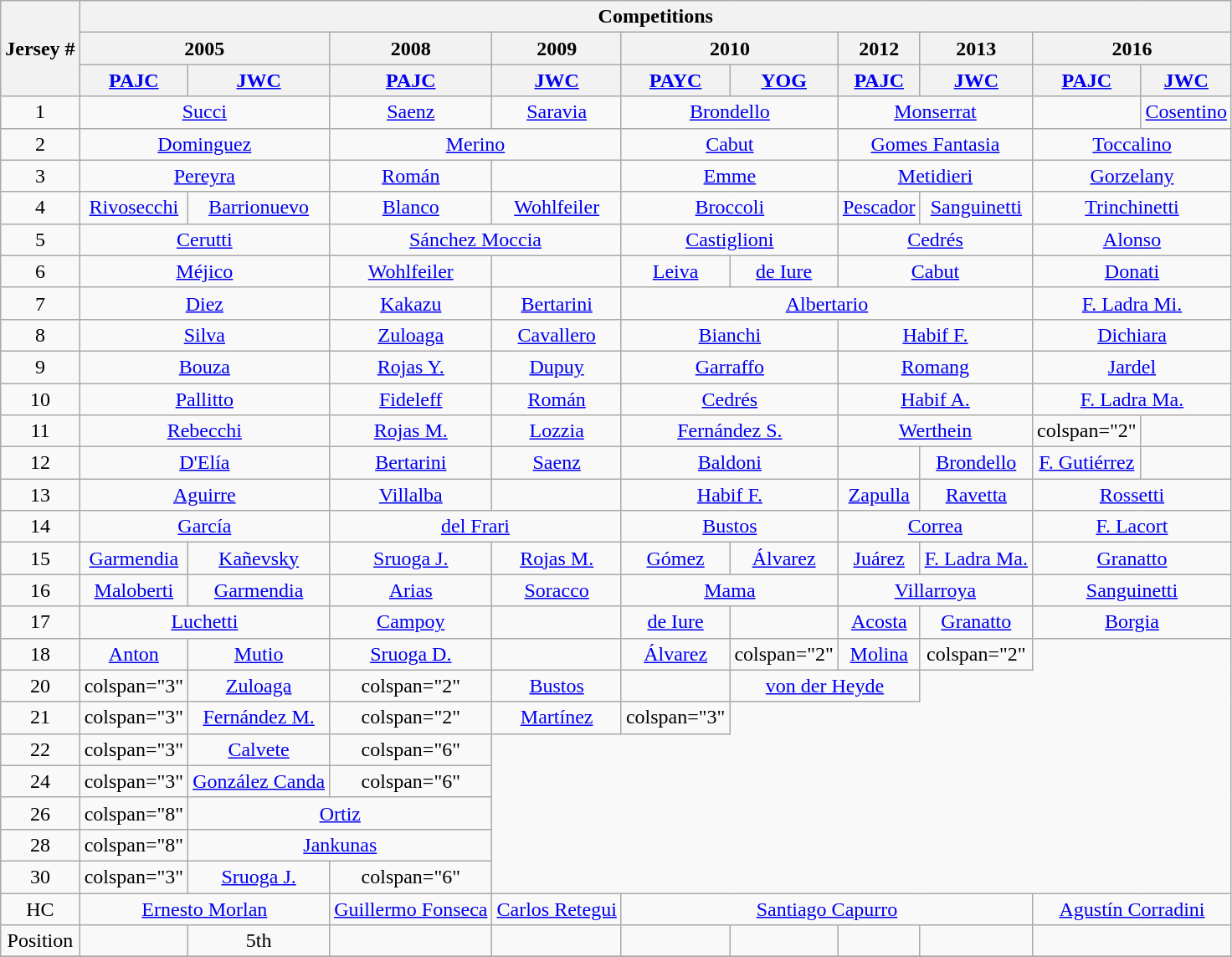<table class="wikitable" style="text-align:center">
<tr>
<th rowspan="3">Jersey #</th>
<th colspan="10">Competitions</th>
</tr>
<tr>
<th colspan="2">2005</th>
<th>2008</th>
<th>2009</th>
<th colspan="2">2010</th>
<th>2012</th>
<th>2013</th>
<th colspan="2">2016</th>
</tr>
<tr>
<th><a href='#'>PAJC</a></th>
<th><a href='#'>JWC</a></th>
<th><a href='#'>PAJC</a></th>
<th><a href='#'>JWC</a></th>
<th><a href='#'>PAYC</a></th>
<th><a href='#'>YOG</a></th>
<th><a href='#'>PAJC</a></th>
<th><a href='#'>JWC</a></th>
<th><a href='#'>PAJC</a></th>
<th><a href='#'>JWC</a></th>
</tr>
<tr>
<td>1</td>
<td colspan="2"><a href='#'>Succi</a></td>
<td><a href='#'>Saenz</a></td>
<td><a href='#'>Saravia</a></td>
<td colspan="2"><a href='#'>Brondello</a></td>
<td colspan="2"><a href='#'>Monserrat</a></td>
<td></td>
<td><a href='#'>Cosentino</a></td>
</tr>
<tr>
<td>2</td>
<td colspan="2"><a href='#'>Dominguez</a></td>
<td colspan="2"><a href='#'>Merino</a></td>
<td colspan="2"><a href='#'>Cabut</a></td>
<td colspan="2"><a href='#'>Gomes Fantasia</a></td>
<td colspan="2"><a href='#'>Toccalino</a></td>
</tr>
<tr>
<td>3</td>
<td colspan="2"><a href='#'>Pereyra</a></td>
<td><a href='#'>Román</a></td>
<td></td>
<td colspan="2"><a href='#'>Emme</a></td>
<td colspan="2"><a href='#'>Metidieri</a></td>
<td colspan="2"><a href='#'>Gorzelany</a></td>
</tr>
<tr>
<td>4</td>
<td><a href='#'>Rivosecchi</a></td>
<td><a href='#'>Barrionuevo</a></td>
<td><a href='#'>Blanco</a></td>
<td><a href='#'>Wohlfeiler</a></td>
<td colspan="2"><a href='#'>Broccoli</a></td>
<td><a href='#'>Pescador</a></td>
<td><a href='#'>Sanguinetti</a></td>
<td colspan="2"><a href='#'>Trinchinetti</a></td>
</tr>
<tr>
<td>5</td>
<td colspan="2"><a href='#'>Cerutti</a></td>
<td colspan="2"><a href='#'>Sánchez Moccia</a></td>
<td colspan="2"><a href='#'>Castiglioni</a></td>
<td colspan="2"><a href='#'>Cedrés</a></td>
<td colspan="2"><a href='#'>Alonso</a></td>
</tr>
<tr>
<td>6</td>
<td colspan="2"><a href='#'>Méjico</a></td>
<td><a href='#'>Wohlfeiler</a></td>
<td></td>
<td><a href='#'>Leiva</a></td>
<td><a href='#'>de Iure</a></td>
<td colspan="2"><a href='#'>Cabut</a></td>
<td colspan="2"><a href='#'>Donati</a></td>
</tr>
<tr>
<td>7</td>
<td colspan="2"><a href='#'>Diez</a></td>
<td><a href='#'>Kakazu</a></td>
<td><a href='#'>Bertarini</a></td>
<td colspan="4"><a href='#'>Albertario</a></td>
<td colspan="2"><a href='#'>F. Ladra Mi.</a></td>
</tr>
<tr>
<td>8</td>
<td colspan="2"><a href='#'>Silva</a></td>
<td><a href='#'>Zuloaga</a></td>
<td><a href='#'>Cavallero</a></td>
<td colspan="2"><a href='#'>Bianchi</a></td>
<td colspan="2"><a href='#'>Habif F.</a></td>
<td colspan="2"><a href='#'>Dichiara</a></td>
</tr>
<tr>
<td>9</td>
<td colspan="2"><a href='#'>Bouza</a></td>
<td><a href='#'>Rojas Y.</a></td>
<td><a href='#'>Dupuy</a></td>
<td colspan="2"><a href='#'>Garraffo</a></td>
<td colspan="2"><a href='#'>Romang</a></td>
<td colspan="2"><a href='#'>Jardel</a></td>
</tr>
<tr>
<td>10</td>
<td colspan="2"><a href='#'>Pallitto</a></td>
<td><a href='#'>Fideleff</a></td>
<td><a href='#'>Román</a></td>
<td colspan="2"><a href='#'>Cedrés</a></td>
<td colspan="2"><a href='#'>Habif A.</a></td>
<td colspan="2"><a href='#'>F. Ladra Ma.</a></td>
</tr>
<tr>
<td>11</td>
<td colspan="2"><a href='#'>Rebecchi</a></td>
<td><a href='#'>Rojas M.</a></td>
<td><a href='#'>Lozzia</a></td>
<td colspan="2"><a href='#'>Fernández S.</a></td>
<td colspan="2"><a href='#'>Werthein</a></td>
<td>colspan="2"</td>
</tr>
<tr>
<td>12</td>
<td colspan="2"><a href='#'>D'Elía</a></td>
<td><a href='#'>Bertarini</a></td>
<td><a href='#'>Saenz</a></td>
<td colspan="2"><a href='#'>Baldoni</a></td>
<td></td>
<td><a href='#'>Brondello</a></td>
<td><a href='#'>F. Gutiérrez</a></td>
<td></td>
</tr>
<tr>
<td>13</td>
<td colspan="2"><a href='#'>Aguirre</a></td>
<td><a href='#'>Villalba</a></td>
<td></td>
<td colspan="2"><a href='#'>Habif F.</a></td>
<td><a href='#'>Zapulla</a></td>
<td><a href='#'>Ravetta</a></td>
<td colspan="2"><a href='#'>Rossetti</a></td>
</tr>
<tr>
<td>14</td>
<td colspan="2"><a href='#'>García</a></td>
<td colspan="2"><a href='#'>del Frari</a></td>
<td colspan="2"><a href='#'>Bustos</a></td>
<td colspan="2"><a href='#'>Correa</a></td>
<td colspan="2"><a href='#'>F. Lacort</a></td>
</tr>
<tr>
<td>15</td>
<td><a href='#'>Garmendia</a></td>
<td><a href='#'>Kañevsky</a></td>
<td><a href='#'>Sruoga J.</a></td>
<td><a href='#'>Rojas M.</a></td>
<td><a href='#'>Gómez</a></td>
<td><a href='#'>Álvarez</a></td>
<td><a href='#'>Juárez</a></td>
<td><a href='#'>F. Ladra Ma.</a></td>
<td colspan="2"><a href='#'>Granatto</a></td>
</tr>
<tr>
<td>16</td>
<td><a href='#'>Maloberti</a></td>
<td><a href='#'>Garmendia</a></td>
<td><a href='#'>Arias</a></td>
<td><a href='#'>Soracco</a></td>
<td colspan="2"><a href='#'>Mama</a></td>
<td colspan="2"><a href='#'>Villarroya</a></td>
<td colspan="2"><a href='#'>Sanguinetti</a></td>
</tr>
<tr>
<td>17</td>
<td colspan="2"><a href='#'>Luchetti</a></td>
<td><a href='#'>Campoy</a></td>
<td></td>
<td><a href='#'>de Iure</a></td>
<td></td>
<td><a href='#'>Acosta</a></td>
<td><a href='#'>Granatto</a></td>
<td colspan="2"><a href='#'>Borgia</a></td>
</tr>
<tr>
<td>18</td>
<td><a href='#'>Anton</a></td>
<td><a href='#'>Mutio</a></td>
<td><a href='#'>Sruoga D.</a></td>
<td></td>
<td><a href='#'>Álvarez</a></td>
<td>colspan="2" </td>
<td><a href='#'>Molina</a></td>
<td>colspan="2"</td>
</tr>
<tr>
<td>20</td>
<td>colspan="3"</td>
<td><a href='#'>Zuloaga</a></td>
<td>colspan="2" </td>
<td><a href='#'>Bustos</a></td>
<td></td>
<td colspan="2"><a href='#'>von der Heyde</a></td>
</tr>
<tr>
<td>21</td>
<td>colspan="3"</td>
<td><a href='#'>Fernández M.</a></td>
<td>colspan="2"</td>
<td><a href='#'>Martínez</a></td>
<td>colspan="3"</td>
</tr>
<tr>
<td>22</td>
<td>colspan="3"</td>
<td><a href='#'>Calvete</a></td>
<td>colspan="6"</td>
</tr>
<tr>
<td>24</td>
<td>colspan="3"</td>
<td><a href='#'>González Canda</a></td>
<td>colspan="6"</td>
</tr>
<tr>
<td>26</td>
<td>colspan="8"</td>
<td colspan="2"><a href='#'>Ortiz</a></td>
</tr>
<tr>
<td>28</td>
<td>colspan="8"</td>
<td colspan="2"><a href='#'>Jankunas</a></td>
</tr>
<tr>
<td>30</td>
<td>colspan="3"</td>
<td><a href='#'>Sruoga J.</a></td>
<td>colspan="6"</td>
</tr>
<tr>
<td>HC</td>
<td colspan="2"><a href='#'>Ernesto Morlan</a></td>
<td><a href='#'>Guillermo Fonseca</a></td>
<td><a href='#'>Carlos Retegui</a></td>
<td colspan="4"><a href='#'>Santiago Capurro</a></td>
<td colspan="2"><a href='#'>Agustín Corradini</a></td>
</tr>
<tr>
<td>Position</td>
<td></td>
<td>5th</td>
<td></td>
<td></td>
<td></td>
<td></td>
<td></td>
<td></td>
<td colspan="2"></td>
</tr>
<tr>
</tr>
</table>
